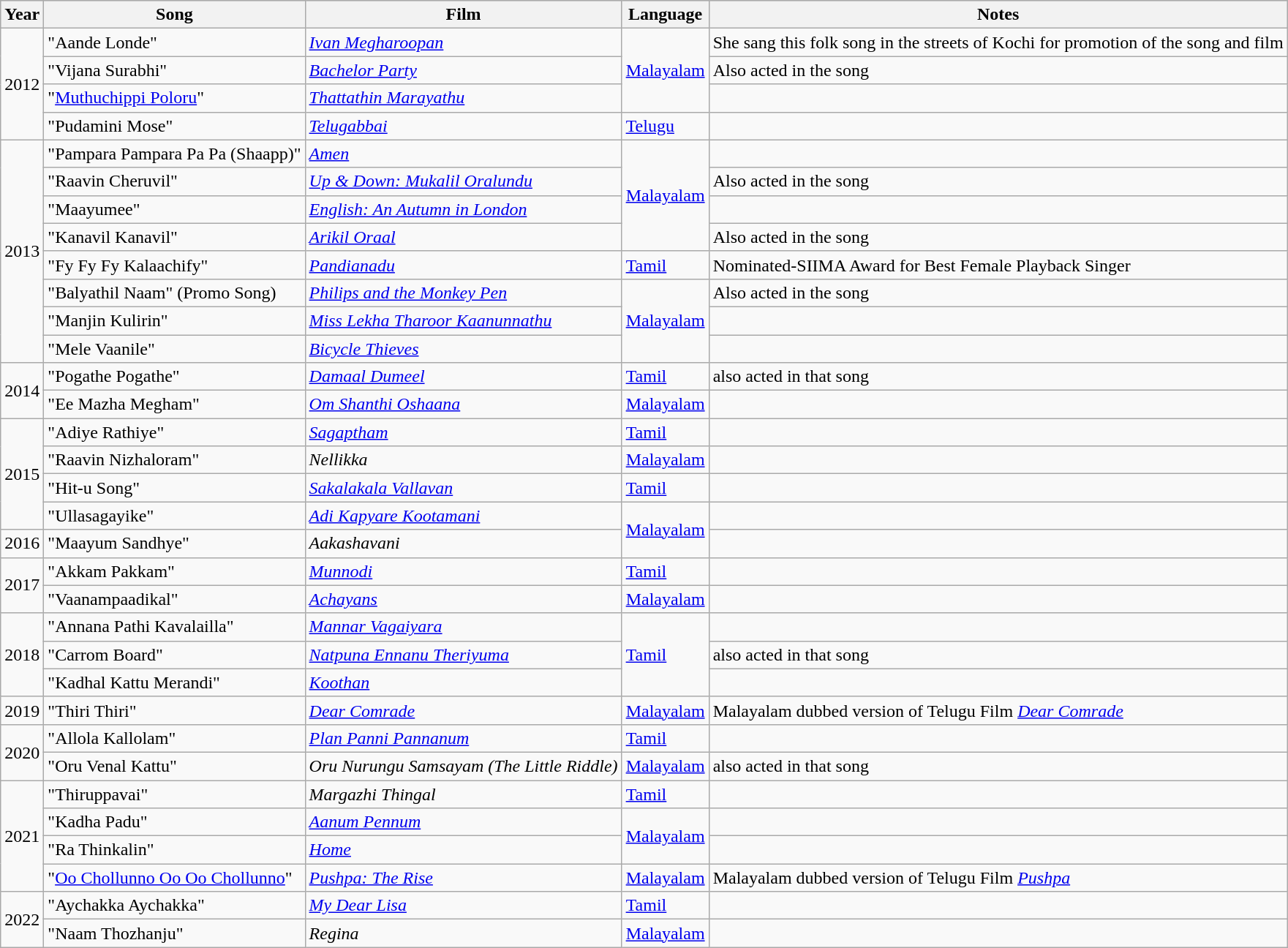<table class="wikitable">
<tr style="background:#ccc; text-align:center;">
<th>Year</th>
<th>Song</th>
<th>Film</th>
<th>Language</th>
<th>Notes</th>
</tr>
<tr>
<td rowspan="4">2012</td>
<td>"Aande Londe"</td>
<td><em><a href='#'>Ivan Megharoopan</a></em></td>
<td rowspan="3"><a href='#'>Malayalam</a></td>
<td>She sang this folk song in the streets of Kochi for promotion of the song and film</td>
</tr>
<tr>
<td>"Vijana Surabhi"</td>
<td><em><a href='#'>Bachelor Party</a></em></td>
<td>Also acted in the song</td>
</tr>
<tr>
<td>"<a href='#'>Muthuchippi Poloru</a>"</td>
<td><em><a href='#'>Thattathin Marayathu</a></em></td>
<td></td>
</tr>
<tr>
<td>"Pudamini Mose"</td>
<td><em><a href='#'>Telugabbai</a></em></td>
<td><a href='#'>Telugu</a></td>
<td></td>
</tr>
<tr>
<td rowspan="8">2013</td>
<td>"Pampara Pampara Pa Pa (Shaapp)"</td>
<td><em><a href='#'>Amen</a></em></td>
<td rowspan="4"><a href='#'>Malayalam</a></td>
<td></td>
</tr>
<tr>
<td>"Raavin Cheruvil"</td>
<td><em><a href='#'>Up & Down: Mukalil Oralundu</a></em></td>
<td>Also acted in the song</td>
</tr>
<tr>
<td>"Maayumee"</td>
<td><em><a href='#'>English: An Autumn in London</a></em></td>
<td></td>
</tr>
<tr>
<td>"Kanavil Kanavil"</td>
<td><em><a href='#'>Arikil Oraal</a></em></td>
<td>Also acted in the song</td>
</tr>
<tr>
<td>"Fy Fy Fy Kalaachify"</td>
<td><em><a href='#'>Pandianadu</a></em></td>
<td><a href='#'>Tamil</a></td>
<td>Nominated-SIIMA Award for Best Female Playback Singer</td>
</tr>
<tr>
<td>"Balyathil Naam" (Promo Song)</td>
<td><em><a href='#'>Philips and the Monkey Pen</a></em></td>
<td rowspan="3"><a href='#'>Malayalam</a></td>
<td>Also acted in the song</td>
</tr>
<tr>
<td>"Manjin Kulirin"</td>
<td><em><a href='#'>Miss Lekha Tharoor Kaanunnathu</a></em></td>
<td></td>
</tr>
<tr>
<td>"Mele Vaanile"</td>
<td><em><a href='#'>Bicycle Thieves</a></em></td>
<td></td>
</tr>
<tr>
<td rowspan="2">2014</td>
<td>"Pogathe Pogathe"</td>
<td><em><a href='#'>Damaal Dumeel</a></em></td>
<td><a href='#'>Tamil</a></td>
<td>also acted in that song</td>
</tr>
<tr>
<td>"Ee Mazha Megham"</td>
<td><em><a href='#'>Om Shanthi Oshaana</a></em></td>
<td><a href='#'>Malayalam</a></td>
<td></td>
</tr>
<tr>
<td rowspan="4">2015</td>
<td>"Adiye Rathiye"</td>
<td><em><a href='#'>Sagaptham</a></em></td>
<td><a href='#'>Tamil</a></td>
<td></td>
</tr>
<tr>
<td>"Raavin Nizhaloram"</td>
<td><em>Nellikka</em></td>
<td><a href='#'>Malayalam</a></td>
<td></td>
</tr>
<tr>
<td>"Hit-u Song"</td>
<td><em><a href='#'>Sakalakala Vallavan</a></em></td>
<td><a href='#'>Tamil</a></td>
<td></td>
</tr>
<tr>
<td>"Ullasagayike"</td>
<td><em><a href='#'>Adi Kapyare Kootamani</a></em></td>
<td rowspan="2"><a href='#'>Malayalam</a></td>
<td></td>
</tr>
<tr>
<td>2016</td>
<td>"Maayum Sandhye"</td>
<td><em>Aakashavani</em></td>
<td></td>
</tr>
<tr>
<td rowspan="2">2017</td>
<td>"Akkam Pakkam"</td>
<td><em><a href='#'>Munnodi</a></em></td>
<td><a href='#'>Tamil</a></td>
<td></td>
</tr>
<tr>
<td>"Vaanampaadikal"</td>
<td><em><a href='#'>Achayans</a></em></td>
<td><a href='#'>Malayalam</a></td>
<td></td>
</tr>
<tr>
<td rowspan="3">2018</td>
<td>"Annana Pathi Kavalailla"</td>
<td><em><a href='#'>Mannar Vagaiyara</a></em></td>
<td rowspan="3"><a href='#'>Tamil</a></td>
<td></td>
</tr>
<tr>
<td>"Carrom Board"</td>
<td><em><a href='#'>Natpuna Ennanu Theriyuma</a></em></td>
<td>also acted in that song</td>
</tr>
<tr>
<td>"Kadhal Kattu Merandi"</td>
<td><em><a href='#'>Koothan</a></em></td>
<td></td>
</tr>
<tr>
<td>2019</td>
<td>"Thiri Thiri"</td>
<td><em><a href='#'>Dear Comrade</a></em></td>
<td><a href='#'>Malayalam</a></td>
<td>Malayalam dubbed version of Telugu Film <em><a href='#'>Dear Comrade</a></em></td>
</tr>
<tr>
<td rowspan="2">2020</td>
<td>"Allola Kallolam"</td>
<td><em><a href='#'>Plan Panni Pannanum</a></em></td>
<td><a href='#'>Tamil</a></td>
<td></td>
</tr>
<tr>
<td>"Oru Venal Kattu"</td>
<td><em>Oru Nurungu Samsayam (The Little Riddle)</em></td>
<td><a href='#'>Malayalam</a></td>
<td>also acted in that song</td>
</tr>
<tr>
<td rowspan="4">2021</td>
<td>"Thiruppavai"</td>
<td><em>Margazhi Thingal</em></td>
<td><a href='#'>Tamil</a></td>
<td></td>
</tr>
<tr>
<td>"Kadha Padu"</td>
<td><em><a href='#'>Aanum Pennum</a></em></td>
<td rowspan="2"><a href='#'>Malayalam</a></td>
<td></td>
</tr>
<tr>
<td>"Ra Thinkalin"</td>
<td><em><a href='#'>Home</a></em></td>
<td></td>
</tr>
<tr>
<td>"<a href='#'>Oo Chollunno Oo Oo Chollunno</a>"</td>
<td><em><a href='#'>Pushpa: The Rise</a></em></td>
<td><a href='#'>Malayalam</a></td>
<td>Malayalam dubbed version of Telugu Film <em><a href='#'>Pushpa</a></em></td>
</tr>
<tr>
<td rowspan="2">2022</td>
<td>"Aychakka Aychakka"</td>
<td><em><a href='#'>My Dear Lisa</a></em></td>
<td><a href='#'>Tamil</a></td>
<td></td>
</tr>
<tr>
<td>"Naam Thozhanju"</td>
<td><em>Regina</em></td>
<td><a href='#'>Malayalam</a></td>
</tr>
</table>
